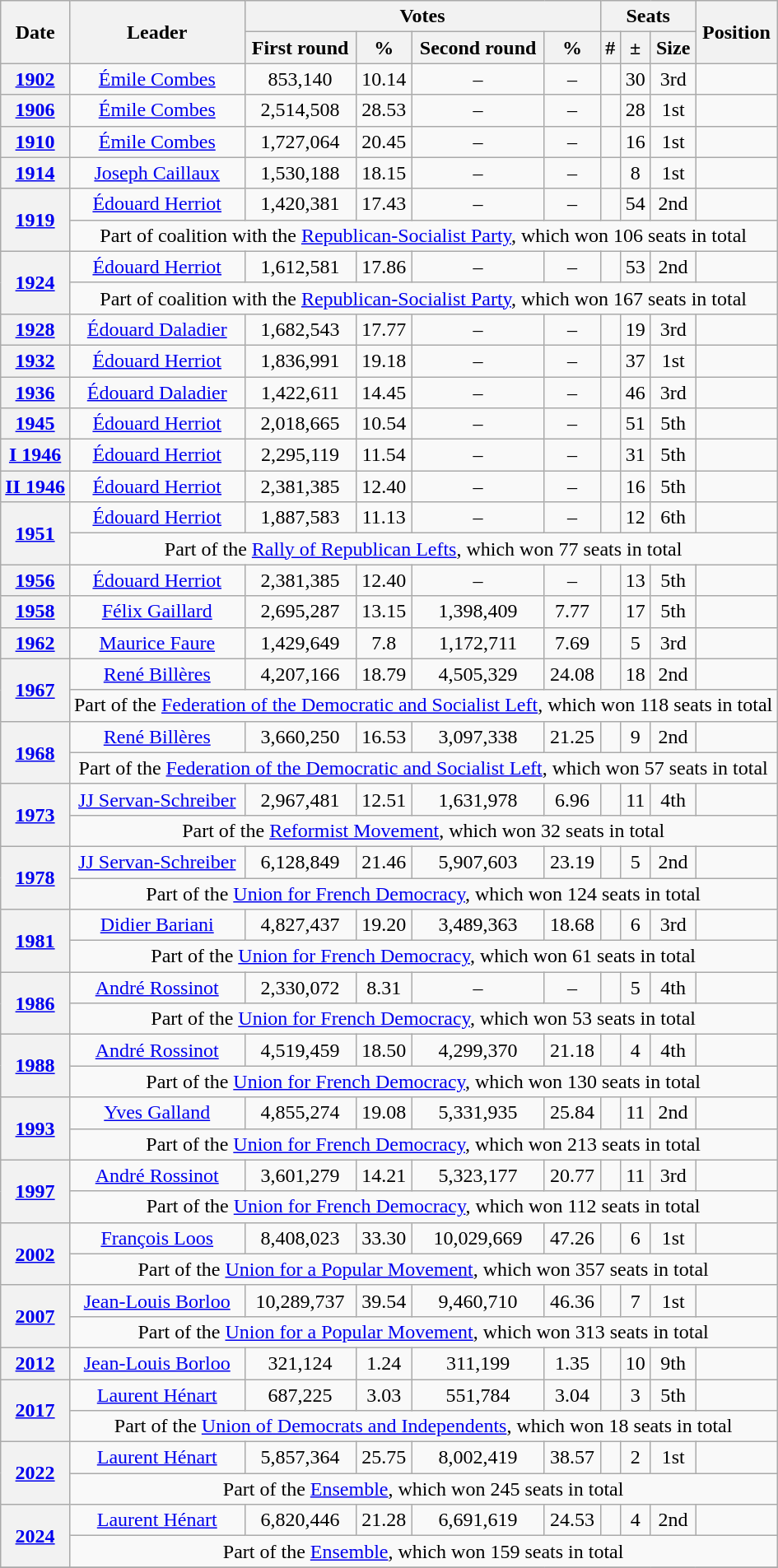<table class="wikitable" style=text-align:center>
<tr>
<th rowspan="2">Date</th>
<th rowspan="2">Leader</th>
<th colspan="4">Votes</th>
<th colspan="3">Seats</th>
<th rowspan="2">Position</th>
</tr>
<tr>
<th>First round</th>
<th>%</th>
<th>Second round</th>
<th>%</th>
<th>#</th>
<th>±</th>
<th>Size</th>
</tr>
<tr>
<th><a href='#'>1902</a></th>
<td><a href='#'>Émile Combes</a></td>
<td>853,140</td>
<td>10.14</td>
<td>–</td>
<td>–</td>
<td></td>
<td> 30</td>
<td>3rd</td>
<td></td>
</tr>
<tr>
<th><a href='#'>1906</a></th>
<td><a href='#'>Émile Combes</a></td>
<td>2,514,508</td>
<td>28.53</td>
<td>–</td>
<td>–</td>
<td></td>
<td> 28</td>
<td>1st</td>
<td></td>
</tr>
<tr>
<th><a href='#'>1910</a></th>
<td><a href='#'>Émile Combes</a></td>
<td>1,727,064</td>
<td>20.45</td>
<td>–</td>
<td>–</td>
<td></td>
<td> 16</td>
<td>1st</td>
<td></td>
</tr>
<tr>
<th><a href='#'>1914</a></th>
<td><a href='#'>Joseph Caillaux</a></td>
<td>1,530,188</td>
<td>18.15</td>
<td>–</td>
<td>–</td>
<td></td>
<td> 8</td>
<td>1st</td>
<td></td>
</tr>
<tr>
<th rowspan=2><a href='#'>1919</a></th>
<td><a href='#'>Édouard Herriot</a></td>
<td>1,420,381</td>
<td>17.43</td>
<td>–</td>
<td>–</td>
<td></td>
<td> 54</td>
<td>2nd</td>
<td></td>
</tr>
<tr>
<td colspan=9>Part of coalition with the <a href='#'>Republican-Socialist Party</a>, which won 106 seats in total</td>
</tr>
<tr>
<th rowspan=2><a href='#'>1924</a></th>
<td><a href='#'>Édouard Herriot</a></td>
<td>1,612,581</td>
<td>17.86</td>
<td>–</td>
<td>–</td>
<td></td>
<td> 53</td>
<td>2nd</td>
<td></td>
</tr>
<tr>
<td colspan=9>Part of coalition with the <a href='#'>Republican-Socialist Party</a>, which won 167 seats in total</td>
</tr>
<tr>
<th><a href='#'>1928</a></th>
<td><a href='#'>Édouard Daladier</a></td>
<td>1,682,543</td>
<td>17.77</td>
<td>–</td>
<td>–</td>
<td></td>
<td> 19</td>
<td>3rd</td>
<td></td>
</tr>
<tr>
<th><a href='#'>1932</a></th>
<td><a href='#'>Édouard Herriot</a></td>
<td>1,836,991</td>
<td>19.18</td>
<td>–</td>
<td>–</td>
<td></td>
<td> 37</td>
<td>1st</td>
<td></td>
</tr>
<tr>
<th><a href='#'>1936</a></th>
<td><a href='#'>Édouard Daladier</a></td>
<td>1,422,611</td>
<td>14.45</td>
<td>–</td>
<td>–</td>
<td></td>
<td> 46</td>
<td>3rd</td>
<td></td>
</tr>
<tr>
<th><a href='#'>1945</a></th>
<td><a href='#'>Édouard Herriot</a></td>
<td>2,018,665</td>
<td>10.54</td>
<td>–</td>
<td>–</td>
<td></td>
<td> 51</td>
<td>5th</td>
<td></td>
</tr>
<tr>
<th><a href='#'>I 1946</a></th>
<td><a href='#'>Édouard Herriot</a></td>
<td>2,295,119</td>
<td>11.54</td>
<td>–</td>
<td>–</td>
<td></td>
<td> 31</td>
<td>5th</td>
<td></td>
</tr>
<tr>
<th><a href='#'>II 1946</a></th>
<td><a href='#'>Édouard Herriot</a></td>
<td>2,381,385</td>
<td>12.40</td>
<td>–</td>
<td>–</td>
<td></td>
<td> 16</td>
<td>5th</td>
<td></td>
</tr>
<tr>
<th rowspan=2><a href='#'>1951</a></th>
<td><a href='#'>Édouard Herriot</a></td>
<td>1,887,583</td>
<td>11.13</td>
<td>–</td>
<td>–</td>
<td></td>
<td> 12</td>
<td>6th</td>
<td></td>
</tr>
<tr>
<td colspan=9>Part of the <a href='#'>Rally of Republican Lefts</a>, which won 77 seats in total</td>
</tr>
<tr>
<th><a href='#'>1956</a></th>
<td><a href='#'>Édouard Herriot</a></td>
<td>2,381,385</td>
<td>12.40</td>
<td>–</td>
<td>–</td>
<td></td>
<td> 13</td>
<td>5th</td>
<td></td>
</tr>
<tr>
<th><a href='#'>1958</a></th>
<td><a href='#'>Félix Gaillard</a></td>
<td>2,695,287</td>
<td>13.15</td>
<td>1,398,409</td>
<td>7.77</td>
<td></td>
<td> 17</td>
<td>5th</td>
<td></td>
</tr>
<tr>
<th><a href='#'>1962</a></th>
<td><a href='#'>Maurice Faure</a></td>
<td>1,429,649</td>
<td>7.8</td>
<td>1,172,711</td>
<td>7.69</td>
<td></td>
<td> 5</td>
<td>3rd</td>
<td></td>
</tr>
<tr>
<th rowspan=2><a href='#'>1967</a></th>
<td><a href='#'>René Billères</a></td>
<td>4,207,166</td>
<td>18.79</td>
<td>4,505,329</td>
<td>24.08</td>
<td></td>
<td> 18</td>
<td>2nd</td>
<td></td>
</tr>
<tr>
<td colspan=9>Part of the <a href='#'>Federation of the Democratic and Socialist Left</a>, which won 118 seats in total</td>
</tr>
<tr>
<th rowspan=2><a href='#'>1968</a></th>
<td><a href='#'>René Billères</a></td>
<td>3,660,250</td>
<td>16.53</td>
<td>3,097,338</td>
<td>21.25</td>
<td></td>
<td> 9</td>
<td>2nd</td>
<td></td>
</tr>
<tr>
<td colspan=9>Part of the <a href='#'>Federation of the Democratic and Socialist Left</a>, which won 57 seats in total</td>
</tr>
<tr>
<th rowspan=2><a href='#'>1973</a></th>
<td><a href='#'>JJ Servan-Schreiber</a></td>
<td>2,967,481</td>
<td>12.51</td>
<td>1,631,978</td>
<td>6.96</td>
<td></td>
<td> 11</td>
<td>4th</td>
<td></td>
</tr>
<tr>
<td colspan=9>Part of the <a href='#'>Reformist Movement</a>, which won 32 seats in total</td>
</tr>
<tr>
<th rowspan=2><a href='#'>1978</a></th>
<td><a href='#'>JJ Servan-Schreiber</a></td>
<td>6,128,849</td>
<td>21.46</td>
<td>5,907,603</td>
<td>23.19</td>
<td></td>
<td> 5</td>
<td>2nd</td>
<td></td>
</tr>
<tr>
<td colspan=9>Part of the <a href='#'>Union for French Democracy</a>, which won 124 seats in total</td>
</tr>
<tr>
<th rowspan=2><a href='#'>1981</a></th>
<td><a href='#'>Didier Bariani</a></td>
<td>4,827,437</td>
<td>19.20</td>
<td>3,489,363</td>
<td>18.68</td>
<td></td>
<td> 6</td>
<td>3rd</td>
<td></td>
</tr>
<tr>
<td colspan=9>Part of the <a href='#'>Union for French Democracy</a>, which won 61 seats in total</td>
</tr>
<tr>
<th rowspan=2><a href='#'>1986</a></th>
<td><a href='#'>André Rossinot</a></td>
<td>2,330,072</td>
<td>8.31</td>
<td>–</td>
<td>–</td>
<td></td>
<td> 5</td>
<td>4th</td>
<td></td>
</tr>
<tr>
<td colspan=9>Part of the <a href='#'>Union for French Democracy</a>, which won 53 seats in total</td>
</tr>
<tr>
<th rowspan=2><a href='#'>1988</a></th>
<td><a href='#'>André Rossinot</a></td>
<td>4,519,459</td>
<td>18.50</td>
<td>4,299,370</td>
<td>21.18</td>
<td></td>
<td> 4</td>
<td>4th</td>
<td></td>
</tr>
<tr>
<td colspan=9>Part of the <a href='#'>Union for French Democracy</a>, which won 130 seats in total</td>
</tr>
<tr>
<th rowspan=2><a href='#'>1993</a></th>
<td><a href='#'>Yves Galland</a></td>
<td>4,855,274</td>
<td>19.08</td>
<td>5,331,935</td>
<td>25.84</td>
<td></td>
<td> 11</td>
<td>2nd</td>
<td></td>
</tr>
<tr>
<td colspan=9>Part of the <a href='#'>Union for French Democracy</a>, which won 213 seats in total</td>
</tr>
<tr>
<th rowspan=2><a href='#'>1997</a></th>
<td><a href='#'>André Rossinot</a></td>
<td>3,601,279</td>
<td>14.21</td>
<td>5,323,177</td>
<td>20.77</td>
<td></td>
<td> 11</td>
<td>3rd</td>
<td></td>
</tr>
<tr>
<td colspan=9>Part of the <a href='#'>Union for French Democracy</a>, which won 112 seats in total</td>
</tr>
<tr>
<th rowspan=2><a href='#'>2002</a></th>
<td><a href='#'>François Loos</a></td>
<td>8,408,023</td>
<td>33.30</td>
<td>10,029,669</td>
<td>47.26</td>
<td></td>
<td> 6</td>
<td>1st</td>
<td></td>
</tr>
<tr>
<td colspan=9>Part of the <a href='#'>Union for a Popular Movement</a>, which won 357 seats in total</td>
</tr>
<tr>
<th rowspan=2><a href='#'>2007</a></th>
<td><a href='#'>Jean-Louis Borloo</a></td>
<td>10,289,737</td>
<td>39.54</td>
<td>9,460,710</td>
<td>46.36</td>
<td></td>
<td> 7</td>
<td>1st</td>
<td></td>
</tr>
<tr>
<td colspan=9>Part of the <a href='#'>Union for a Popular Movement</a>, which won 313 seats in total</td>
</tr>
<tr>
<th><a href='#'>2012</a></th>
<td><a href='#'>Jean-Louis Borloo</a></td>
<td>321,124</td>
<td>1.24</td>
<td>311,199</td>
<td>1.35</td>
<td></td>
<td> 10</td>
<td>9th</td>
<td></td>
</tr>
<tr>
<th rowspan=2><a href='#'>2017</a></th>
<td><a href='#'>Laurent Hénart</a></td>
<td>687,225</td>
<td>3.03</td>
<td>551,784</td>
<td>3.04</td>
<td></td>
<td> 3</td>
<td>5th</td>
<td></td>
</tr>
<tr>
<td colspan=9>Part of the <a href='#'>Union of Democrats and Independents</a>, which won 18 seats in total</td>
</tr>
<tr>
<th rowspan=2><a href='#'>2022</a></th>
<td><a href='#'>Laurent Hénart</a></td>
<td>5,857,364</td>
<td>25.75</td>
<td>8,002,419</td>
<td>38.57</td>
<td></td>
<td> 2</td>
<td>1st</td>
<td></td>
</tr>
<tr>
<td colspan=9>Part of the <a href='#'>Ensemble</a>, which won 245 seats in total</td>
</tr>
<tr>
<th rowspan=2><a href='#'>2024</a></th>
<td><a href='#'>Laurent Hénart</a></td>
<td>6,820,446</td>
<td>21.28</td>
<td>6,691,619</td>
<td>24.53</td>
<td></td>
<td> 4</td>
<td>2nd</td>
<td></td>
</tr>
<tr>
<td colspan=9>Part of the <a href='#'>Ensemble</a>, which won 159 seats in total</td>
</tr>
<tr>
</tr>
</table>
